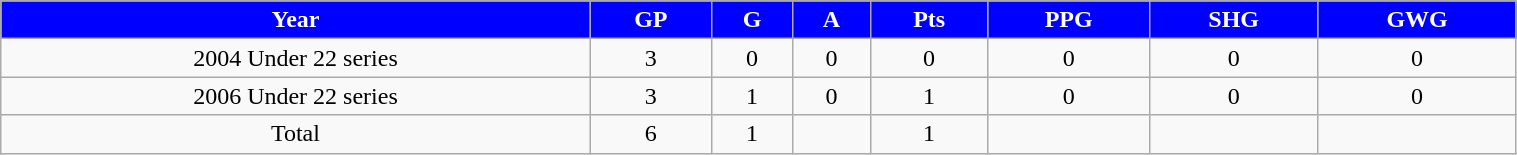<table class="wikitable" width="80%">
<tr align="center"  style=" background:blue;color:#FFFFFF;">
<td><strong>Year</strong></td>
<td><strong>GP</strong></td>
<td><strong>G</strong></td>
<td><strong>A</strong></td>
<td><strong>Pts</strong></td>
<td><strong>PPG</strong></td>
<td><strong>SHG</strong></td>
<td><strong>GWG</strong></td>
</tr>
<tr align="center" bgcolor="">
<td>2004 Under 22 series</td>
<td>3</td>
<td>0</td>
<td>0</td>
<td>0</td>
<td>0</td>
<td>0</td>
<td>0</td>
</tr>
<tr align="center" bgcolor="">
<td>2006 Under 22 series</td>
<td>3</td>
<td>1</td>
<td>0</td>
<td>1</td>
<td>0</td>
<td>0</td>
<td>0</td>
</tr>
<tr align="center" bgcolor="">
<td>Total</td>
<td>6</td>
<td>1</td>
<td></td>
<td>1</td>
<td></td>
<td></td>
<td></td>
</tr>
</table>
